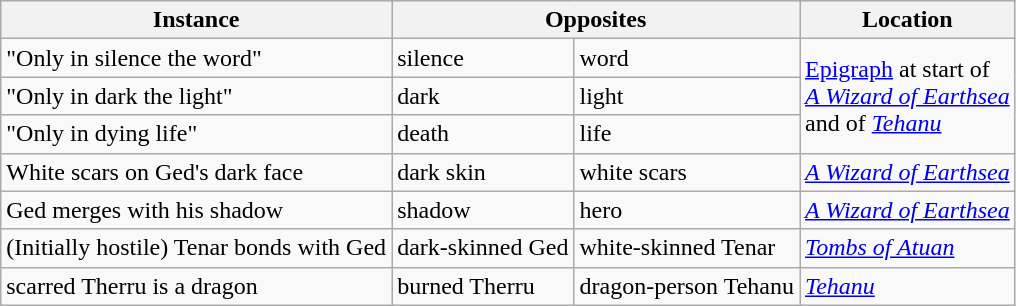<table class="wikitable">
<tr>
<th>Instance</th>
<th colspan=2>Opposites</th>
<th>Location</th>
</tr>
<tr>
<td>"Only in silence the word"</td>
<td>silence</td>
<td>word</td>
<td rowspan=3><a href='#'>Epigraph</a> at start of<br><em><a href='#'>A Wizard of Earthsea</a></em><br>and of <em><a href='#'>Tehanu</a></em></td>
</tr>
<tr>
<td>"Only in dark the light"</td>
<td>dark</td>
<td>light </td>
</tr>
<tr>
<td>"Only in dying life"</td>
<td>death</td>
<td>life     </td>
</tr>
<tr>
<td>White scars on Ged's dark face</td>
<td>dark skin</td>
<td>white scars</td>
<td><em><a href='#'>A Wizard of Earthsea</a></em></td>
</tr>
<tr>
<td>Ged merges with his shadow</td>
<td>shadow</td>
<td>hero</td>
<td><em><a href='#'>A Wizard of Earthsea</a></em></td>
</tr>
<tr>
<td>(Initially hostile) Tenar bonds with Ged</td>
<td>dark-skinned Ged</td>
<td>white-skinned Tenar</td>
<td><em><a href='#'>Tombs of Atuan</a></em></td>
</tr>
<tr>
<td>scarred Therru is a dragon</td>
<td>burned Therru</td>
<td>dragon-person Tehanu</td>
<td><em><a href='#'>Tehanu</a></em></td>
</tr>
</table>
